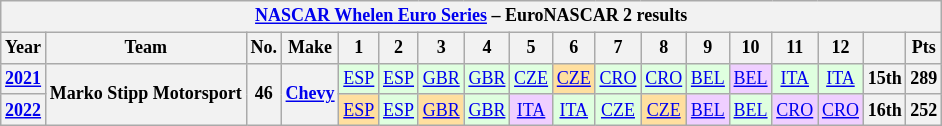<table class="wikitable" style="text-align:center; font-size:75%">
<tr>
<th colspan=21><a href='#'>NASCAR Whelen Euro Series</a> – EuroNASCAR 2 results</th>
</tr>
<tr>
<th>Year</th>
<th>Team</th>
<th>No.</th>
<th>Make</th>
<th>1</th>
<th>2</th>
<th>3</th>
<th>4</th>
<th>5</th>
<th>6</th>
<th>7</th>
<th>8</th>
<th>9</th>
<th>10</th>
<th>11</th>
<th>12</th>
<th></th>
<th>Pts</th>
</tr>
<tr>
<th><a href='#'>2021</a></th>
<th rowspan=2>Marko Stipp Motorsport</th>
<th rowspan=2>46</th>
<th rowspan=2><a href='#'>Chevy</a></th>
<td style="background-color:#DFFFDF"><a href='#'>ESP</a><br></td>
<td style="background-color:#DFFFDF"><a href='#'>ESP</a><br></td>
<td style="background-color:#DFFFDF"><a href='#'>GBR</a><br></td>
<td style="background-color:#DFFFDF"><a href='#'>GBR</a><br></td>
<td style="background-color:#DFFFDF"><a href='#'>CZE</a><br></td>
<td style="background-color:#FFDF9F"><a href='#'>CZE</a><br></td>
<td style="background-color:#DFFFDF"><a href='#'>CRO</a><br></td>
<td style="background-color:#DFFFDF"><a href='#'>CRO</a><br></td>
<td style="background-color:#DFFFDF"><a href='#'>BEL</a><br></td>
<td style="background-color:#EFCFFF"><a href='#'>BEL</a><br></td>
<td style="background-color:#DFFFDF"><a href='#'>ITA</a><br></td>
<td style="background-color:#DFFFDF"><a href='#'>ITA</a><br></td>
<th>15th</th>
<th>289</th>
</tr>
<tr>
<th><a href='#'>2022</a></th>
<td style="background-color:#FFDF9F"><a href='#'>ESP</a><br></td>
<td style="background-color:#DFFFDF"><a href='#'>ESP</a><br></td>
<td style="background-color:#FFDF9F"><a href='#'>GBR</a><br></td>
<td style="background-color:#DFFFDF"><a href='#'>GBR</a><br></td>
<td style="background-color:#EFCFFF"><a href='#'>ITA</a><br></td>
<td style="background-color:#DFFFDF"><a href='#'>ITA</a><br></td>
<td style="background-color:#DFFFDF"><a href='#'>CZE</a><br></td>
<td style="background-color:#FFDF9F"><a href='#'>CZE</a><br></td>
<td style="background-color:#EFCFFF"><a href='#'>BEL</a><br></td>
<td style="background-color:#DFFFDF"><a href='#'>BEL</a><br></td>
<td style="background-color:#EFCFFF"><a href='#'>CRO</a><br></td>
<td style="background-color:#EFCFFF"><a href='#'>CRO</a><br></td>
<th>16th</th>
<th>252</th>
</tr>
</table>
